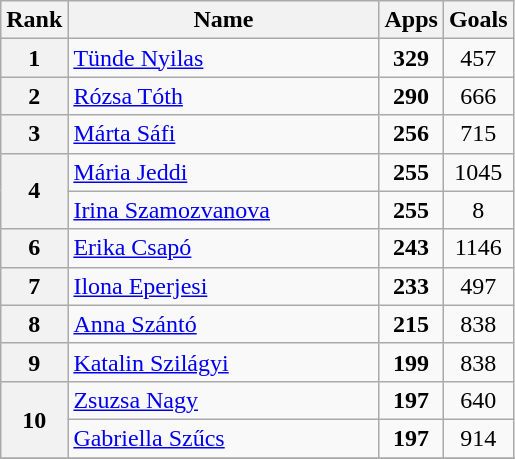<table class="wikitable" style="text-align: center;">
<tr>
<th>Rank</th>
<th class="unsortable">Name</th>
<th>Apps</th>
<th>Goals</th>
</tr>
<tr>
<th rowspan="1">1</th>
<td style="text-align: left;" width="200"> <a href='#'>Tünde Nyilas</a></td>
<td><strong>329</strong></td>
<td>457</td>
</tr>
<tr>
<th rowspan="1">2</th>
<td style="text-align: left;"> <a href='#'>Rózsa Tóth</a></td>
<td><strong>290</strong></td>
<td>666</td>
</tr>
<tr>
<th rowspan="1">3</th>
<td style="text-align: left;"> <a href='#'>Márta Sáfi</a></td>
<td><strong>256</strong></td>
<td>715</td>
</tr>
<tr>
<th rowspan="2">4</th>
<td style="text-align: left;"> <a href='#'>Mária Jeddi</a></td>
<td><strong>255</strong></td>
<td>1045</td>
</tr>
<tr>
<td style="text-align: left;"> <a href='#'>Irina Szamozvanova</a></td>
<td><strong>255</strong></td>
<td>8</td>
</tr>
<tr>
<th rowspan="1">6</th>
<td style="text-align: left;"> <a href='#'>Erika Csapó</a></td>
<td><strong>243</strong></td>
<td>1146</td>
</tr>
<tr>
<th rowspan="1">7</th>
<td style="text-align: left;"> <a href='#'>Ilona Eperjesi</a></td>
<td><strong>233</strong></td>
<td>497</td>
</tr>
<tr>
<th rowspan="1">8</th>
<td style="text-align: left;"> <a href='#'>Anna Szántó</a></td>
<td><strong>215</strong></td>
<td>838</td>
</tr>
<tr>
<th rowspan="1">9</th>
<td style="text-align: left;"> <a href='#'>Katalin Szilágyi</a></td>
<td><strong>199</strong></td>
<td>838</td>
</tr>
<tr>
<th rowspan="2">10</th>
<td style="text-align: left;"> <a href='#'>Zsuzsa Nagy</a></td>
<td><strong>197</strong></td>
<td>640</td>
</tr>
<tr>
<td style="text-align: left;"> <a href='#'>Gabriella Szűcs</a></td>
<td><strong>197</strong></td>
<td>914</td>
</tr>
<tr>
</tr>
</table>
